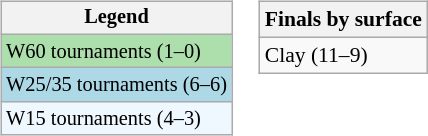<table>
<tr valign=top>
<td><br><table class=wikitable style="font-size:85%">
<tr>
<th>Legend</th>
</tr>
<tr style="background:#addfad;">
<td>W60 tournaments (1–0)</td>
</tr>
<tr style="background:lightblue;">
<td>W25/35 tournaments (6–6)</td>
</tr>
<tr style="background:#f0f8ff;">
<td>W15 tournaments (4–3)</td>
</tr>
</table>
</td>
<td><br><table class=wikitable style="font-size:90%">
<tr>
<th>Finals by surface</th>
</tr>
<tr>
<td>Clay (11–9)</td>
</tr>
</table>
</td>
</tr>
</table>
